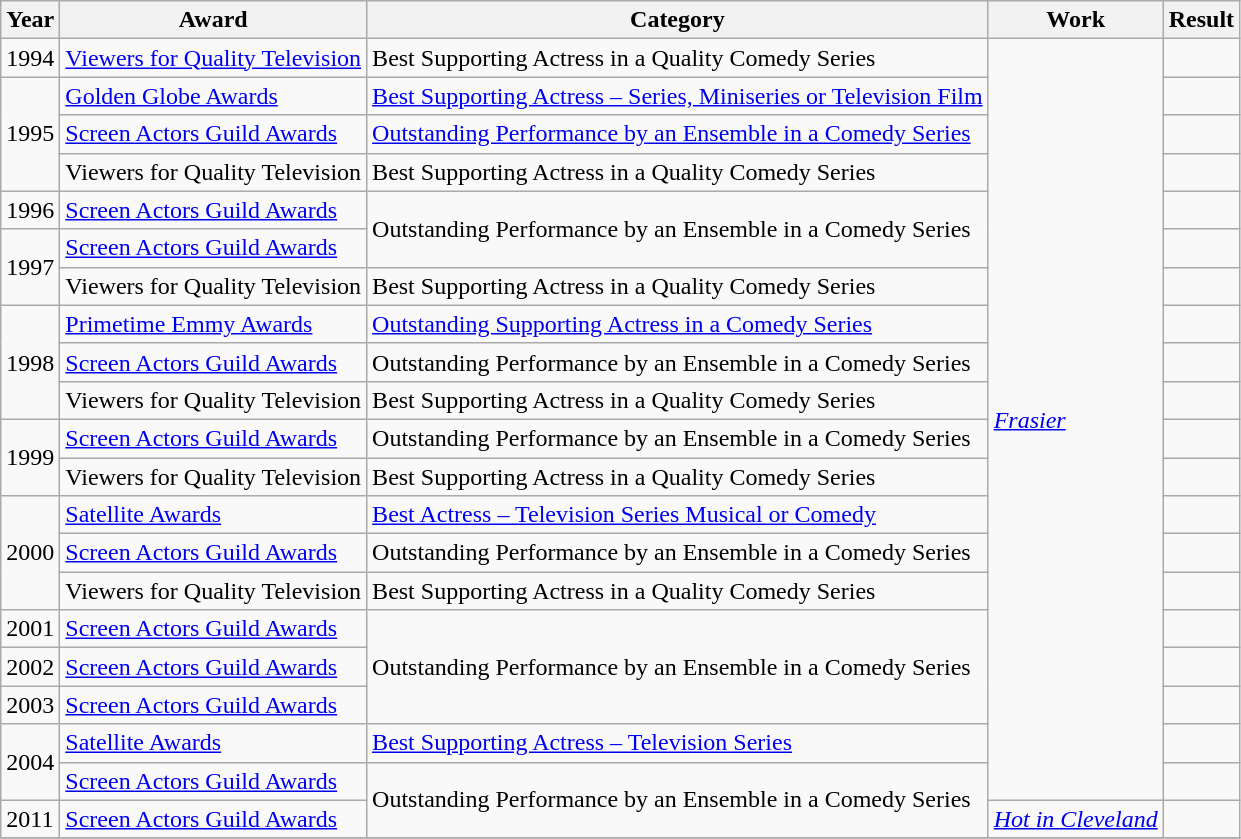<table class="wikitable sortable">
<tr>
<th>Year</th>
<th>Award</th>
<th>Category</th>
<th>Work</th>
<th>Result</th>
</tr>
<tr>
<td>1994</td>
<td><a href='#'>Viewers for Quality Television</a></td>
<td>Best Supporting Actress in a Quality Comedy Series</td>
<td rowspan="20"><em><a href='#'>Frasier</a></em></td>
<td></td>
</tr>
<tr>
<td rowspan="3">1995</td>
<td><a href='#'>Golden Globe Awards</a></td>
<td><a href='#'>Best Supporting Actress – Series, Miniseries or Television Film</a></td>
<td></td>
</tr>
<tr>
<td><a href='#'>Screen Actors Guild Awards</a></td>
<td><a href='#'>Outstanding Performance by an Ensemble in a Comedy Series</a></td>
<td></td>
</tr>
<tr>
<td>Viewers for Quality Television</td>
<td>Best Supporting Actress in a Quality Comedy Series</td>
<td></td>
</tr>
<tr>
<td>1996</td>
<td><a href='#'>Screen Actors Guild Awards</a></td>
<td rowspan="2">Outstanding Performance by an Ensemble in a Comedy Series</td>
<td></td>
</tr>
<tr>
<td rowspan="2">1997</td>
<td><a href='#'>Screen Actors Guild Awards</a></td>
<td></td>
</tr>
<tr>
<td>Viewers for Quality Television</td>
<td>Best Supporting Actress in a Quality Comedy Series</td>
<td></td>
</tr>
<tr>
<td rowspan="3">1998</td>
<td><a href='#'>Primetime Emmy Awards</a></td>
<td><a href='#'>Outstanding Supporting Actress in a Comedy Series</a></td>
<td></td>
</tr>
<tr>
<td><a href='#'>Screen Actors Guild Awards</a></td>
<td>Outstanding Performance by an Ensemble in a Comedy Series</td>
<td></td>
</tr>
<tr>
<td>Viewers for Quality Television</td>
<td>Best Supporting Actress in a Quality Comedy Series</td>
<td></td>
</tr>
<tr>
<td rowspan="2">1999</td>
<td><a href='#'>Screen Actors Guild Awards</a></td>
<td>Outstanding Performance by an Ensemble in a Comedy Series</td>
<td></td>
</tr>
<tr>
<td>Viewers for Quality Television</td>
<td>Best Supporting Actress in a Quality Comedy Series</td>
<td></td>
</tr>
<tr>
<td rowspan="3">2000</td>
<td><a href='#'>Satellite Awards</a></td>
<td><a href='#'>Best Actress – Television Series Musical or Comedy</a></td>
<td></td>
</tr>
<tr>
<td><a href='#'>Screen Actors Guild Awards</a></td>
<td>Outstanding Performance by an Ensemble in a Comedy Series</td>
<td></td>
</tr>
<tr>
<td>Viewers for Quality Television</td>
<td>Best Supporting Actress in a Quality Comedy Series</td>
<td></td>
</tr>
<tr>
<td>2001</td>
<td><a href='#'>Screen Actors Guild Awards</a></td>
<td rowspan="3">Outstanding Performance by an Ensemble in a Comedy Series</td>
<td></td>
</tr>
<tr>
<td>2002</td>
<td><a href='#'>Screen Actors Guild Awards</a></td>
<td></td>
</tr>
<tr>
<td>2003</td>
<td><a href='#'>Screen Actors Guild Awards</a></td>
<td></td>
</tr>
<tr>
<td rowspan="2">2004</td>
<td><a href='#'>Satellite Awards</a></td>
<td><a href='#'>Best Supporting Actress – Television Series</a></td>
<td></td>
</tr>
<tr>
<td><a href='#'>Screen Actors Guild Awards</a></td>
<td rowspan="2">Outstanding Performance by an Ensemble in a Comedy Series</td>
<td></td>
</tr>
<tr>
<td>2011</td>
<td><a href='#'>Screen Actors Guild Awards</a></td>
<td><em><a href='#'>Hot in Cleveland</a></em></td>
<td></td>
</tr>
<tr>
</tr>
</table>
